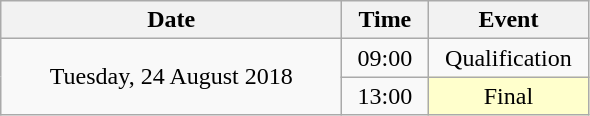<table class = "wikitable" style="text-align:center;">
<tr>
<th width=220>Date</th>
<th width=50>Time</th>
<th width=100>Event</th>
</tr>
<tr>
<td rowspan=2>Tuesday, 24 August 2018</td>
<td>09:00</td>
<td>Qualification</td>
</tr>
<tr>
<td>13:00</td>
<td bgcolor=ffffcc>Final</td>
</tr>
</table>
